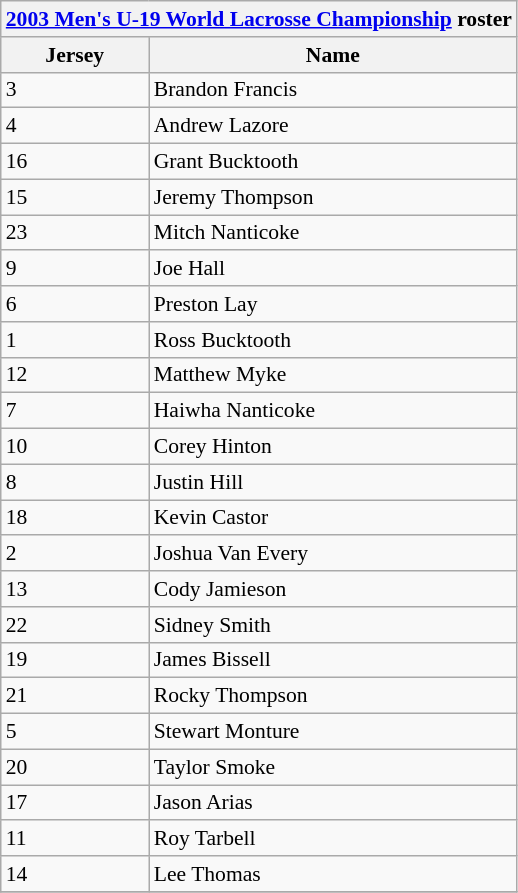<table class="wikitable collapsible collapsed" style="font-size: 90%">
<tr>
<th colspan="2"><a href='#'>2003 Men's U-19 World Lacrosse Championship</a> roster</th>
</tr>
<tr>
<th>Jersey</th>
<th>Name</th>
</tr>
<tr>
<td>3</td>
<td>Brandon Francis</td>
</tr>
<tr>
<td>4</td>
<td>Andrew Lazore</td>
</tr>
<tr>
<td>16</td>
<td>Grant Bucktooth</td>
</tr>
<tr>
<td>15</td>
<td>Jeremy Thompson</td>
</tr>
<tr>
<td>23</td>
<td>Mitch Nanticoke</td>
</tr>
<tr>
<td>9</td>
<td>Joe Hall</td>
</tr>
<tr>
<td>6</td>
<td>Preston Lay</td>
</tr>
<tr>
<td>1</td>
<td>Ross Bucktooth</td>
</tr>
<tr>
<td>12</td>
<td>Matthew Myke</td>
</tr>
<tr>
<td>7</td>
<td>Haiwha Nanticoke</td>
</tr>
<tr>
<td>10</td>
<td>Corey Hinton</td>
</tr>
<tr>
<td>8</td>
<td>Justin Hill</td>
</tr>
<tr>
<td>18</td>
<td>Kevin Castor</td>
</tr>
<tr>
<td>2</td>
<td>Joshua Van Every</td>
</tr>
<tr>
<td>13</td>
<td>Cody Jamieson</td>
</tr>
<tr>
<td>22</td>
<td>Sidney Smith</td>
</tr>
<tr>
<td>19</td>
<td>James Bissell</td>
</tr>
<tr>
<td>21</td>
<td>Rocky Thompson</td>
</tr>
<tr>
<td>5</td>
<td>Stewart Monture</td>
</tr>
<tr>
<td>20</td>
<td>Taylor Smoke</td>
</tr>
<tr>
<td>17</td>
<td>Jason Arias</td>
</tr>
<tr>
<td>11</td>
<td>Roy Tarbell</td>
</tr>
<tr>
<td>14</td>
<td>Lee Thomas</td>
</tr>
<tr>
</tr>
</table>
